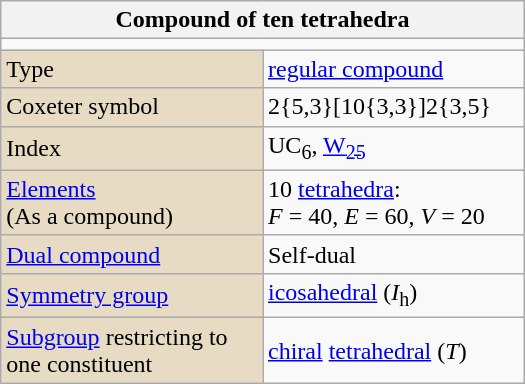<table class=wikitable style="float:right; margin-left:8px; width:350px">
<tr>
<th bgcolor=#e7dcc3 colspan=2>Compound of ten tetrahedra</th>
</tr>
<tr>
<td align=center colspan=2></td>
</tr>
<tr>
<td bgcolor=#e7dcc3 width=50%>Type</td>
<td><a href='#'>regular compound</a></td>
</tr>
<tr>
<td bgcolor=#e7dcc3>Coxeter symbol</td>
<td>2{5,3}[10{3,3}]2{3,5}</td>
</tr>
<tr>
<td bgcolor=#e7dcc3>Index</td>
<td>UC<sub>6</sub>, <a href='#'>W<sub>25</sub></a></td>
</tr>
<tr>
<td bgcolor=#e7dcc3><a href='#'>Elements</a><br>(As a compound)</td>
<td>10 <a href='#'>tetrahedra</a>:<br><em>F</em> = 40, <em>E</em> = 60, <em>V</em> = 20</td>
</tr>
<tr>
<td bgcolor=#e7dcc3><a href='#'>Dual compound</a></td>
<td>Self-dual</td>
</tr>
<tr>
<td bgcolor=#e7dcc3><a href='#'>Symmetry group</a></td>
<td><a href='#'>icosahedral</a> (<em>I</em><sub>h</sub>)</td>
</tr>
<tr>
<td bgcolor=#e7dcc3><a href='#'>Subgroup</a> restricting to one constituent</td>
<td><a href='#'>chiral</a> <a href='#'>tetrahedral</a> (<em>T</em>)</td>
</tr>
</table>
